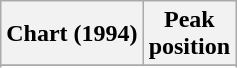<table class="wikitable sortable">
<tr>
<th align="left">Chart (1994)</th>
<th align="center">Peak<br>position</th>
</tr>
<tr>
</tr>
<tr>
</tr>
</table>
